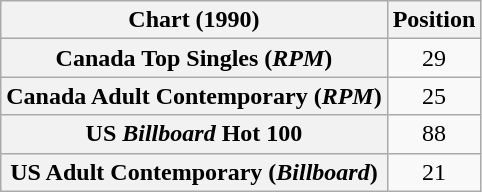<table class="wikitable sortable plainrowheaders" style="text-align:center">
<tr>
<th>Chart (1990)</th>
<th>Position</th>
</tr>
<tr>
<th scope="row">Canada Top Singles (<em>RPM</em>)</th>
<td>29</td>
</tr>
<tr>
<th scope="row">Canada Adult Contemporary (<em>RPM</em>)</th>
<td>25</td>
</tr>
<tr>
<th scope="row">US <em>Billboard</em> Hot 100</th>
<td>88</td>
</tr>
<tr>
<th scope="row">US Adult Contemporary (<em>Billboard</em>)</th>
<td>21</td>
</tr>
</table>
